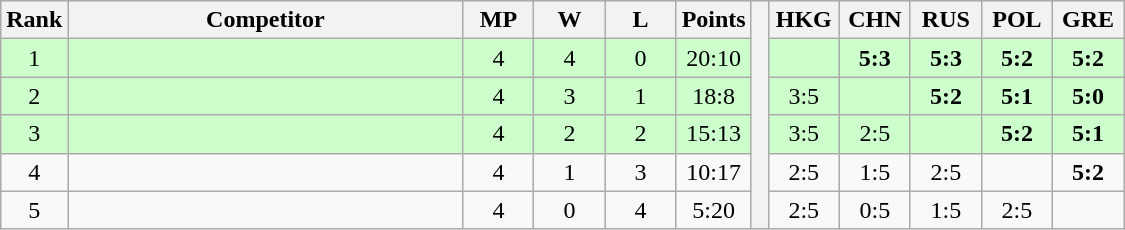<table class="wikitable" style="text-align:center">
<tr>
<th>Rank</th>
<th style="width:16em">Competitor</th>
<th style="width:2.5em">MP</th>
<th style="width:2.5em">W</th>
<th style="width:2.5em">L</th>
<th>Points</th>
<th rowspan="6"> </th>
<th style="width:2.5em">HKG</th>
<th style="width:2.5em">CHN</th>
<th style="width:2.5em">RUS</th>
<th style="width:2.5em">POL</th>
<th style="width:2.5em">GRE</th>
</tr>
<tr style="background:#cfc;">
<td>1</td>
<td style="text-align:left"></td>
<td>4</td>
<td>4</td>
<td>0</td>
<td>20:10</td>
<td></td>
<td><strong>5:3</strong></td>
<td><strong>5:3</strong></td>
<td><strong>5:2</strong></td>
<td><strong>5:2</strong></td>
</tr>
<tr style="background:#cfc;">
<td>2</td>
<td style="text-align:left"></td>
<td>4</td>
<td>3</td>
<td>1</td>
<td>18:8</td>
<td>3:5</td>
<td></td>
<td><strong>5:2</strong></td>
<td><strong>5:1</strong></td>
<td><strong>5:0</strong></td>
</tr>
<tr style="background:#cfc;">
<td>3</td>
<td style="text-align:left"></td>
<td>4</td>
<td>2</td>
<td>2</td>
<td>15:13</td>
<td>3:5</td>
<td>2:5</td>
<td></td>
<td><strong>5:2</strong></td>
<td><strong>5:1</strong></td>
</tr>
<tr>
<td>4</td>
<td style="text-align:left"></td>
<td>4</td>
<td>1</td>
<td>3</td>
<td>10:17</td>
<td>2:5</td>
<td>1:5</td>
<td>2:5</td>
<td></td>
<td><strong>5:2</strong></td>
</tr>
<tr>
<td>5</td>
<td style="text-align:left"></td>
<td>4</td>
<td>0</td>
<td>4</td>
<td>5:20</td>
<td>2:5</td>
<td>0:5</td>
<td>1:5</td>
<td>2:5</td>
<td></td>
</tr>
</table>
